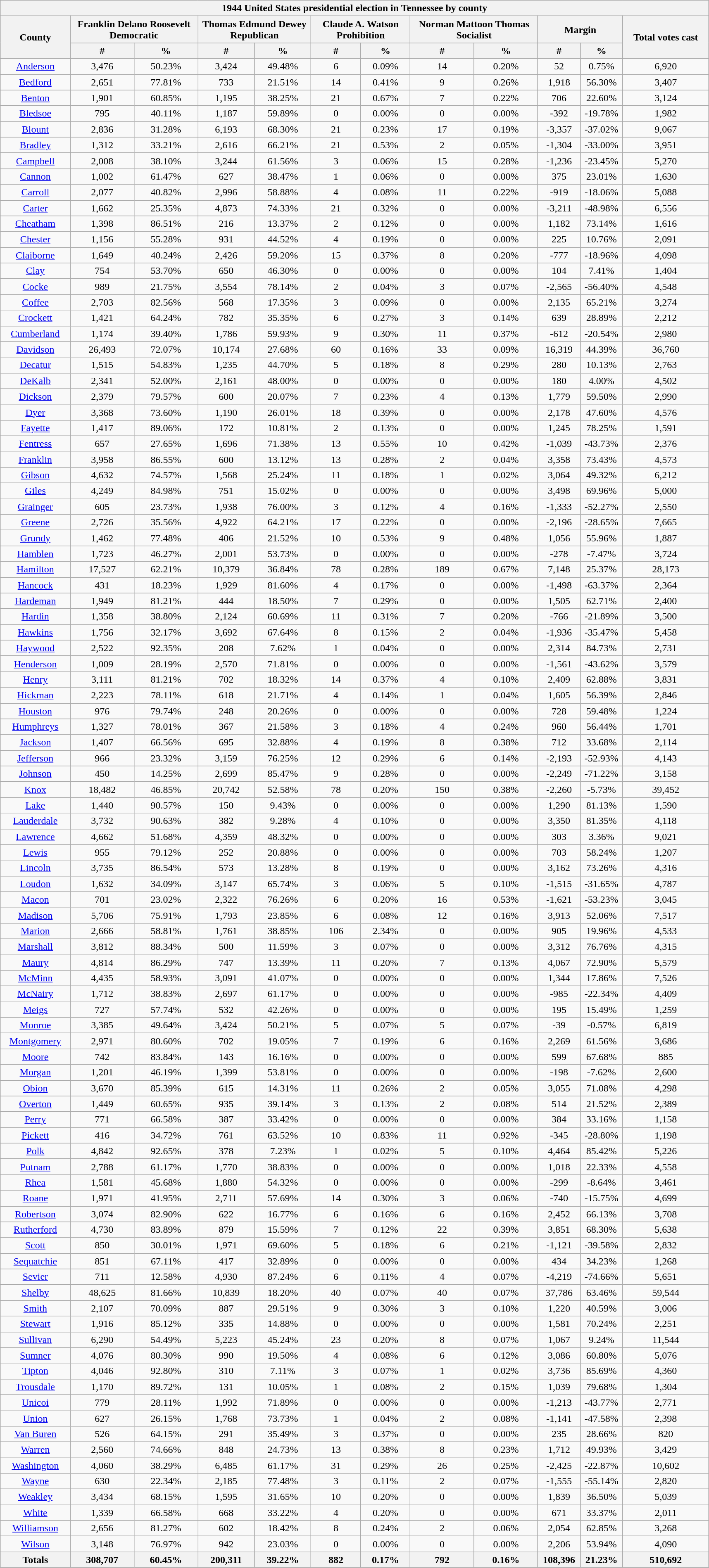<table class="wikitable sortable mw-collapsible mw-collapsed">
<tr>
<th colspan="12">1944 United States presidential election in Tennessee by county</th>
</tr>
<tr>
<th rowspan="2" style="text-align:center;">County</th>
<th colspan="2" style="text-align:center;">Franklin Delano Roosevelt<br>Democratic</th>
<th colspan="2" style="text-align:center;">Thomas Edmund Dewey<br>Republican</th>
<th colspan="2" style="text-align:center;">Claude A. Watson<br>Prohibition</th>
<th colspan="2" style="text-align:center;">Norman Mattoon Thomas<br>Socialist</th>
<th colspan="2" style="text-align:center;">Margin</th>
<th rowspan="2" style="text-align:center;">Total votes cast</th>
</tr>
<tr>
<th width="9%" data-sort-type="number">#</th>
<th width="9%" data-sort-type="number">%</th>
<th width="8%" data-sort-type="number">#</th>
<th width="8%" data-sort-type="number">%</th>
<th width="7%" data-sort-type="number">#</th>
<th width="7%" data-sort-type="number">%</th>
<th width="9%" data-sort-type="number">#</th>
<th width="9%" data-sort-type="number">%</th>
<th width="6%" data-sort-type="number">#</th>
<th width="6%" data-sort-type="number">%</th>
</tr>
<tr style="text-align:center;">
<td><a href='#'>Anderson</a></td>
<td>3,476</td>
<td>50.23%</td>
<td>3,424</td>
<td>49.48%</td>
<td>6</td>
<td>0.09%</td>
<td>14</td>
<td>0.20%</td>
<td>52</td>
<td>0.75%</td>
<td>6,920</td>
</tr>
<tr style="text-align:center;">
<td><a href='#'>Bedford</a></td>
<td>2,651</td>
<td>77.81%</td>
<td>733</td>
<td>21.51%</td>
<td>14</td>
<td>0.41%</td>
<td>9</td>
<td>0.26%</td>
<td>1,918</td>
<td>56.30%</td>
<td>3,407</td>
</tr>
<tr style="text-align:center;">
<td><a href='#'>Benton</a></td>
<td>1,901</td>
<td>60.85%</td>
<td>1,195</td>
<td>38.25%</td>
<td>21</td>
<td>0.67%</td>
<td>7</td>
<td>0.22%</td>
<td>706</td>
<td>22.60%</td>
<td>3,124</td>
</tr>
<tr style="text-align:center;">
<td><a href='#'>Bledsoe</a></td>
<td>795</td>
<td>40.11%</td>
<td>1,187</td>
<td>59.89%</td>
<td>0</td>
<td>0.00%</td>
<td>0</td>
<td>0.00%</td>
<td>-392</td>
<td>-19.78%</td>
<td>1,982</td>
</tr>
<tr style="text-align:center;">
<td><a href='#'>Blount</a></td>
<td>2,836</td>
<td>31.28%</td>
<td>6,193</td>
<td>68.30%</td>
<td>21</td>
<td>0.23%</td>
<td>17</td>
<td>0.19%</td>
<td>-3,357</td>
<td>-37.02%</td>
<td>9,067</td>
</tr>
<tr style="text-align:center;">
<td><a href='#'>Bradley</a></td>
<td>1,312</td>
<td>33.21%</td>
<td>2,616</td>
<td>66.21%</td>
<td>21</td>
<td>0.53%</td>
<td>2</td>
<td>0.05%</td>
<td>-1,304</td>
<td>-33.00%</td>
<td>3,951</td>
</tr>
<tr style="text-align:center;">
<td><a href='#'>Campbell</a></td>
<td>2,008</td>
<td>38.10%</td>
<td>3,244</td>
<td>61.56%</td>
<td>3</td>
<td>0.06%</td>
<td>15</td>
<td>0.28%</td>
<td>-1,236</td>
<td>-23.45%</td>
<td>5,270</td>
</tr>
<tr style="text-align:center;">
<td><a href='#'>Cannon</a></td>
<td>1,002</td>
<td>61.47%</td>
<td>627</td>
<td>38.47%</td>
<td>1</td>
<td>0.06%</td>
<td>0</td>
<td>0.00%</td>
<td>375</td>
<td>23.01%</td>
<td>1,630</td>
</tr>
<tr style="text-align:center;">
<td><a href='#'>Carroll</a></td>
<td>2,077</td>
<td>40.82%</td>
<td>2,996</td>
<td>58.88%</td>
<td>4</td>
<td>0.08%</td>
<td>11</td>
<td>0.22%</td>
<td>-919</td>
<td>-18.06%</td>
<td>5,088</td>
</tr>
<tr style="text-align:center;">
<td><a href='#'>Carter</a></td>
<td>1,662</td>
<td>25.35%</td>
<td>4,873</td>
<td>74.33%</td>
<td>21</td>
<td>0.32%</td>
<td>0</td>
<td>0.00%</td>
<td>-3,211</td>
<td>-48.98%</td>
<td>6,556</td>
</tr>
<tr style="text-align:center;">
<td><a href='#'>Cheatham</a></td>
<td>1,398</td>
<td>86.51%</td>
<td>216</td>
<td>13.37%</td>
<td>2</td>
<td>0.12%</td>
<td>0</td>
<td>0.00%</td>
<td>1,182</td>
<td>73.14%</td>
<td>1,616</td>
</tr>
<tr style="text-align:center;">
<td><a href='#'>Chester</a></td>
<td>1,156</td>
<td>55.28%</td>
<td>931</td>
<td>44.52%</td>
<td>4</td>
<td>0.19%</td>
<td>0</td>
<td>0.00%</td>
<td>225</td>
<td>10.76%</td>
<td>2,091</td>
</tr>
<tr style="text-align:center;">
<td><a href='#'>Claiborne</a></td>
<td>1,649</td>
<td>40.24%</td>
<td>2,426</td>
<td>59.20%</td>
<td>15</td>
<td>0.37%</td>
<td>8</td>
<td>0.20%</td>
<td>-777</td>
<td>-18.96%</td>
<td>4,098</td>
</tr>
<tr style="text-align:center;">
<td><a href='#'>Clay</a></td>
<td>754</td>
<td>53.70%</td>
<td>650</td>
<td>46.30%</td>
<td>0</td>
<td>0.00%</td>
<td>0</td>
<td>0.00%</td>
<td>104</td>
<td>7.41%</td>
<td>1,404</td>
</tr>
<tr style="text-align:center;">
<td><a href='#'>Cocke</a></td>
<td>989</td>
<td>21.75%</td>
<td>3,554</td>
<td>78.14%</td>
<td>2</td>
<td>0.04%</td>
<td>3</td>
<td>0.07%</td>
<td>-2,565</td>
<td>-56.40%</td>
<td>4,548</td>
</tr>
<tr style="text-align:center;">
<td><a href='#'>Coffee</a></td>
<td>2,703</td>
<td>82.56%</td>
<td>568</td>
<td>17.35%</td>
<td>3</td>
<td>0.09%</td>
<td>0</td>
<td>0.00%</td>
<td>2,135</td>
<td>65.21%</td>
<td>3,274</td>
</tr>
<tr style="text-align:center;">
<td><a href='#'>Crockett</a></td>
<td>1,421</td>
<td>64.24%</td>
<td>782</td>
<td>35.35%</td>
<td>6</td>
<td>0.27%</td>
<td>3</td>
<td>0.14%</td>
<td>639</td>
<td>28.89%</td>
<td>2,212</td>
</tr>
<tr style="text-align:center;">
<td><a href='#'>Cumberland</a></td>
<td>1,174</td>
<td>39.40%</td>
<td>1,786</td>
<td>59.93%</td>
<td>9</td>
<td>0.30%</td>
<td>11</td>
<td>0.37%</td>
<td>-612</td>
<td>-20.54%</td>
<td>2,980</td>
</tr>
<tr style="text-align:center;">
<td><a href='#'>Davidson</a></td>
<td>26,493</td>
<td>72.07%</td>
<td>10,174</td>
<td>27.68%</td>
<td>60</td>
<td>0.16%</td>
<td>33</td>
<td>0.09%</td>
<td>16,319</td>
<td>44.39%</td>
<td>36,760</td>
</tr>
<tr style="text-align:center;">
<td><a href='#'>Decatur</a></td>
<td>1,515</td>
<td>54.83%</td>
<td>1,235</td>
<td>44.70%</td>
<td>5</td>
<td>0.18%</td>
<td>8</td>
<td>0.29%</td>
<td>280</td>
<td>10.13%</td>
<td>2,763</td>
</tr>
<tr style="text-align:center;">
<td><a href='#'>DeKalb</a></td>
<td>2,341</td>
<td>52.00%</td>
<td>2,161</td>
<td>48.00%</td>
<td>0</td>
<td>0.00%</td>
<td>0</td>
<td>0.00%</td>
<td>180</td>
<td>4.00%</td>
<td>4,502</td>
</tr>
<tr style="text-align:center;">
<td><a href='#'>Dickson</a></td>
<td>2,379</td>
<td>79.57%</td>
<td>600</td>
<td>20.07%</td>
<td>7</td>
<td>0.23%</td>
<td>4</td>
<td>0.13%</td>
<td>1,779</td>
<td>59.50%</td>
<td>2,990</td>
</tr>
<tr style="text-align:center;">
<td><a href='#'>Dyer</a></td>
<td>3,368</td>
<td>73.60%</td>
<td>1,190</td>
<td>26.01%</td>
<td>18</td>
<td>0.39%</td>
<td>0</td>
<td>0.00%</td>
<td>2,178</td>
<td>47.60%</td>
<td>4,576</td>
</tr>
<tr style="text-align:center;">
<td><a href='#'>Fayette</a></td>
<td>1,417</td>
<td>89.06%</td>
<td>172</td>
<td>10.81%</td>
<td>2</td>
<td>0.13%</td>
<td>0</td>
<td>0.00%</td>
<td>1,245</td>
<td>78.25%</td>
<td>1,591</td>
</tr>
<tr style="text-align:center;">
<td><a href='#'>Fentress</a></td>
<td>657</td>
<td>27.65%</td>
<td>1,696</td>
<td>71.38%</td>
<td>13</td>
<td>0.55%</td>
<td>10</td>
<td>0.42%</td>
<td>-1,039</td>
<td>-43.73%</td>
<td>2,376</td>
</tr>
<tr style="text-align:center;">
<td><a href='#'>Franklin</a></td>
<td>3,958</td>
<td>86.55%</td>
<td>600</td>
<td>13.12%</td>
<td>13</td>
<td>0.28%</td>
<td>2</td>
<td>0.04%</td>
<td>3,358</td>
<td>73.43%</td>
<td>4,573</td>
</tr>
<tr style="text-align:center;">
<td><a href='#'>Gibson</a></td>
<td>4,632</td>
<td>74.57%</td>
<td>1,568</td>
<td>25.24%</td>
<td>11</td>
<td>0.18%</td>
<td>1</td>
<td>0.02%</td>
<td>3,064</td>
<td>49.32%</td>
<td>6,212</td>
</tr>
<tr style="text-align:center;">
<td><a href='#'>Giles</a></td>
<td>4,249</td>
<td>84.98%</td>
<td>751</td>
<td>15.02%</td>
<td>0</td>
<td>0.00%</td>
<td>0</td>
<td>0.00%</td>
<td>3,498</td>
<td>69.96%</td>
<td>5,000</td>
</tr>
<tr style="text-align:center;">
<td><a href='#'>Grainger</a></td>
<td>605</td>
<td>23.73%</td>
<td>1,938</td>
<td>76.00%</td>
<td>3</td>
<td>0.12%</td>
<td>4</td>
<td>0.16%</td>
<td>-1,333</td>
<td>-52.27%</td>
<td>2,550</td>
</tr>
<tr style="text-align:center;">
<td><a href='#'>Greene</a></td>
<td>2,726</td>
<td>35.56%</td>
<td>4,922</td>
<td>64.21%</td>
<td>17</td>
<td>0.22%</td>
<td>0</td>
<td>0.00%</td>
<td>-2,196</td>
<td>-28.65%</td>
<td>7,665</td>
</tr>
<tr style="text-align:center;">
<td><a href='#'>Grundy</a></td>
<td>1,462</td>
<td>77.48%</td>
<td>406</td>
<td>21.52%</td>
<td>10</td>
<td>0.53%</td>
<td>9</td>
<td>0.48%</td>
<td>1,056</td>
<td>55.96%</td>
<td>1,887</td>
</tr>
<tr style="text-align:center;">
<td><a href='#'>Hamblen</a></td>
<td>1,723</td>
<td>46.27%</td>
<td>2,001</td>
<td>53.73%</td>
<td>0</td>
<td>0.00%</td>
<td>0</td>
<td>0.00%</td>
<td>-278</td>
<td>-7.47%</td>
<td>3,724</td>
</tr>
<tr style="text-align:center;">
<td><a href='#'>Hamilton</a></td>
<td>17,527</td>
<td>62.21%</td>
<td>10,379</td>
<td>36.84%</td>
<td>78</td>
<td>0.28%</td>
<td>189</td>
<td>0.67%</td>
<td>7,148</td>
<td>25.37%</td>
<td>28,173</td>
</tr>
<tr style="text-align:center;">
<td><a href='#'>Hancock</a></td>
<td>431</td>
<td>18.23%</td>
<td>1,929</td>
<td>81.60%</td>
<td>4</td>
<td>0.17%</td>
<td>0</td>
<td>0.00%</td>
<td>-1,498</td>
<td>-63.37%</td>
<td>2,364</td>
</tr>
<tr style="text-align:center;">
<td><a href='#'>Hardeman</a></td>
<td>1,949</td>
<td>81.21%</td>
<td>444</td>
<td>18.50%</td>
<td>7</td>
<td>0.29%</td>
<td>0</td>
<td>0.00%</td>
<td>1,505</td>
<td>62.71%</td>
<td>2,400</td>
</tr>
<tr style="text-align:center;">
<td><a href='#'>Hardin</a></td>
<td>1,358</td>
<td>38.80%</td>
<td>2,124</td>
<td>60.69%</td>
<td>11</td>
<td>0.31%</td>
<td>7</td>
<td>0.20%</td>
<td>-766</td>
<td>-21.89%</td>
<td>3,500</td>
</tr>
<tr style="text-align:center;">
<td><a href='#'>Hawkins</a></td>
<td>1,756</td>
<td>32.17%</td>
<td>3,692</td>
<td>67.64%</td>
<td>8</td>
<td>0.15%</td>
<td>2</td>
<td>0.04%</td>
<td>-1,936</td>
<td>-35.47%</td>
<td>5,458</td>
</tr>
<tr style="text-align:center;">
<td><a href='#'>Haywood</a></td>
<td>2,522</td>
<td>92.35%</td>
<td>208</td>
<td>7.62%</td>
<td>1</td>
<td>0.04%</td>
<td>0</td>
<td>0.00%</td>
<td>2,314</td>
<td>84.73%</td>
<td>2,731</td>
</tr>
<tr style="text-align:center;">
<td><a href='#'>Henderson</a></td>
<td>1,009</td>
<td>28.19%</td>
<td>2,570</td>
<td>71.81%</td>
<td>0</td>
<td>0.00%</td>
<td>0</td>
<td>0.00%</td>
<td>-1,561</td>
<td>-43.62%</td>
<td>3,579</td>
</tr>
<tr style="text-align:center;">
<td><a href='#'>Henry</a></td>
<td>3,111</td>
<td>81.21%</td>
<td>702</td>
<td>18.32%</td>
<td>14</td>
<td>0.37%</td>
<td>4</td>
<td>0.10%</td>
<td>2,409</td>
<td>62.88%</td>
<td>3,831</td>
</tr>
<tr style="text-align:center;">
<td><a href='#'>Hickman</a></td>
<td>2,223</td>
<td>78.11%</td>
<td>618</td>
<td>21.71%</td>
<td>4</td>
<td>0.14%</td>
<td>1</td>
<td>0.04%</td>
<td>1,605</td>
<td>56.39%</td>
<td>2,846</td>
</tr>
<tr style="text-align:center;">
<td><a href='#'>Houston</a></td>
<td>976</td>
<td>79.74%</td>
<td>248</td>
<td>20.26%</td>
<td>0</td>
<td>0.00%</td>
<td>0</td>
<td>0.00%</td>
<td>728</td>
<td>59.48%</td>
<td>1,224</td>
</tr>
<tr style="text-align:center;">
<td><a href='#'>Humphreys</a></td>
<td>1,327</td>
<td>78.01%</td>
<td>367</td>
<td>21.58%</td>
<td>3</td>
<td>0.18%</td>
<td>4</td>
<td>0.24%</td>
<td>960</td>
<td>56.44%</td>
<td>1,701</td>
</tr>
<tr style="text-align:center;">
<td><a href='#'>Jackson</a></td>
<td>1,407</td>
<td>66.56%</td>
<td>695</td>
<td>32.88%</td>
<td>4</td>
<td>0.19%</td>
<td>8</td>
<td>0.38%</td>
<td>712</td>
<td>33.68%</td>
<td>2,114</td>
</tr>
<tr style="text-align:center;">
<td><a href='#'>Jefferson</a></td>
<td>966</td>
<td>23.32%</td>
<td>3,159</td>
<td>76.25%</td>
<td>12</td>
<td>0.29%</td>
<td>6</td>
<td>0.14%</td>
<td>-2,193</td>
<td>-52.93%</td>
<td>4,143</td>
</tr>
<tr style="text-align:center;">
<td><a href='#'>Johnson</a></td>
<td>450</td>
<td>14.25%</td>
<td>2,699</td>
<td>85.47%</td>
<td>9</td>
<td>0.28%</td>
<td>0</td>
<td>0.00%</td>
<td>-2,249</td>
<td>-71.22%</td>
<td>3,158</td>
</tr>
<tr style="text-align:center;">
<td><a href='#'>Knox</a></td>
<td>18,482</td>
<td>46.85%</td>
<td>20,742</td>
<td>52.58%</td>
<td>78</td>
<td>0.20%</td>
<td>150</td>
<td>0.38%</td>
<td>-2,260</td>
<td>-5.73%</td>
<td>39,452</td>
</tr>
<tr style="text-align:center;">
<td><a href='#'>Lake</a></td>
<td>1,440</td>
<td>90.57%</td>
<td>150</td>
<td>9.43%</td>
<td>0</td>
<td>0.00%</td>
<td>0</td>
<td>0.00%</td>
<td>1,290</td>
<td>81.13%</td>
<td>1,590</td>
</tr>
<tr style="text-align:center;">
<td><a href='#'>Lauderdale</a></td>
<td>3,732</td>
<td>90.63%</td>
<td>382</td>
<td>9.28%</td>
<td>4</td>
<td>0.10%</td>
<td>0</td>
<td>0.00%</td>
<td>3,350</td>
<td>81.35%</td>
<td>4,118</td>
</tr>
<tr style="text-align:center;">
<td><a href='#'>Lawrence</a></td>
<td>4,662</td>
<td>51.68%</td>
<td>4,359</td>
<td>48.32%</td>
<td>0</td>
<td>0.00%</td>
<td>0</td>
<td>0.00%</td>
<td>303</td>
<td>3.36%</td>
<td>9,021</td>
</tr>
<tr style="text-align:center;">
<td><a href='#'>Lewis</a></td>
<td>955</td>
<td>79.12%</td>
<td>252</td>
<td>20.88%</td>
<td>0</td>
<td>0.00%</td>
<td>0</td>
<td>0.00%</td>
<td>703</td>
<td>58.24%</td>
<td>1,207</td>
</tr>
<tr style="text-align:center;">
<td><a href='#'>Lincoln</a></td>
<td>3,735</td>
<td>86.54%</td>
<td>573</td>
<td>13.28%</td>
<td>8</td>
<td>0.19%</td>
<td>0</td>
<td>0.00%</td>
<td>3,162</td>
<td>73.26%</td>
<td>4,316</td>
</tr>
<tr style="text-align:center;">
<td><a href='#'>Loudon</a></td>
<td>1,632</td>
<td>34.09%</td>
<td>3,147</td>
<td>65.74%</td>
<td>3</td>
<td>0.06%</td>
<td>5</td>
<td>0.10%</td>
<td>-1,515</td>
<td>-31.65%</td>
<td>4,787</td>
</tr>
<tr style="text-align:center;">
<td><a href='#'>Macon</a></td>
<td>701</td>
<td>23.02%</td>
<td>2,322</td>
<td>76.26%</td>
<td>6</td>
<td>0.20%</td>
<td>16</td>
<td>0.53%</td>
<td>-1,621</td>
<td>-53.23%</td>
<td>3,045</td>
</tr>
<tr style="text-align:center;">
<td><a href='#'>Madison</a></td>
<td>5,706</td>
<td>75.91%</td>
<td>1,793</td>
<td>23.85%</td>
<td>6</td>
<td>0.08%</td>
<td>12</td>
<td>0.16%</td>
<td>3,913</td>
<td>52.06%</td>
<td>7,517</td>
</tr>
<tr style="text-align:center;">
<td><a href='#'>Marion</a></td>
<td>2,666</td>
<td>58.81%</td>
<td>1,761</td>
<td>38.85%</td>
<td>106</td>
<td>2.34%</td>
<td>0</td>
<td>0.00%</td>
<td>905</td>
<td>19.96%</td>
<td>4,533</td>
</tr>
<tr style="text-align:center;">
<td><a href='#'>Marshall</a></td>
<td>3,812</td>
<td>88.34%</td>
<td>500</td>
<td>11.59%</td>
<td>3</td>
<td>0.07%</td>
<td>0</td>
<td>0.00%</td>
<td>3,312</td>
<td>76.76%</td>
<td>4,315</td>
</tr>
<tr style="text-align:center;">
<td><a href='#'>Maury</a></td>
<td>4,814</td>
<td>86.29%</td>
<td>747</td>
<td>13.39%</td>
<td>11</td>
<td>0.20%</td>
<td>7</td>
<td>0.13%</td>
<td>4,067</td>
<td>72.90%</td>
<td>5,579</td>
</tr>
<tr style="text-align:center;">
<td><a href='#'>McMinn</a></td>
<td>4,435</td>
<td>58.93%</td>
<td>3,091</td>
<td>41.07%</td>
<td>0</td>
<td>0.00%</td>
<td>0</td>
<td>0.00%</td>
<td>1,344</td>
<td>17.86%</td>
<td>7,526</td>
</tr>
<tr style="text-align:center;">
<td><a href='#'>McNairy</a></td>
<td>1,712</td>
<td>38.83%</td>
<td>2,697</td>
<td>61.17%</td>
<td>0</td>
<td>0.00%</td>
<td>0</td>
<td>0.00%</td>
<td>-985</td>
<td>-22.34%</td>
<td>4,409</td>
</tr>
<tr style="text-align:center;">
<td><a href='#'>Meigs</a></td>
<td>727</td>
<td>57.74%</td>
<td>532</td>
<td>42.26%</td>
<td>0</td>
<td>0.00%</td>
<td>0</td>
<td>0.00%</td>
<td>195</td>
<td>15.49%</td>
<td>1,259</td>
</tr>
<tr style="text-align:center;">
<td><a href='#'>Monroe</a></td>
<td>3,385</td>
<td>49.64%</td>
<td>3,424</td>
<td>50.21%</td>
<td>5</td>
<td>0.07%</td>
<td>5</td>
<td>0.07%</td>
<td>-39</td>
<td>-0.57%</td>
<td>6,819</td>
</tr>
<tr style="text-align:center;">
<td><a href='#'>Montgomery</a></td>
<td>2,971</td>
<td>80.60%</td>
<td>702</td>
<td>19.05%</td>
<td>7</td>
<td>0.19%</td>
<td>6</td>
<td>0.16%</td>
<td>2,269</td>
<td>61.56%</td>
<td>3,686</td>
</tr>
<tr style="text-align:center;">
<td><a href='#'>Moore</a></td>
<td>742</td>
<td>83.84%</td>
<td>143</td>
<td>16.16%</td>
<td>0</td>
<td>0.00%</td>
<td>0</td>
<td>0.00%</td>
<td>599</td>
<td>67.68%</td>
<td>885</td>
</tr>
<tr style="text-align:center;">
<td><a href='#'>Morgan</a></td>
<td>1,201</td>
<td>46.19%</td>
<td>1,399</td>
<td>53.81%</td>
<td>0</td>
<td>0.00%</td>
<td>0</td>
<td>0.00%</td>
<td>-198</td>
<td>-7.62%</td>
<td>2,600</td>
</tr>
<tr style="text-align:center;">
<td><a href='#'>Obion</a></td>
<td>3,670</td>
<td>85.39%</td>
<td>615</td>
<td>14.31%</td>
<td>11</td>
<td>0.26%</td>
<td>2</td>
<td>0.05%</td>
<td>3,055</td>
<td>71.08%</td>
<td>4,298</td>
</tr>
<tr style="text-align:center;">
<td><a href='#'>Overton</a></td>
<td>1,449</td>
<td>60.65%</td>
<td>935</td>
<td>39.14%</td>
<td>3</td>
<td>0.13%</td>
<td>2</td>
<td>0.08%</td>
<td>514</td>
<td>21.52%</td>
<td>2,389</td>
</tr>
<tr style="text-align:center;">
<td><a href='#'>Perry</a></td>
<td>771</td>
<td>66.58%</td>
<td>387</td>
<td>33.42%</td>
<td>0</td>
<td>0.00%</td>
<td>0</td>
<td>0.00%</td>
<td>384</td>
<td>33.16%</td>
<td>1,158</td>
</tr>
<tr style="text-align:center;">
<td><a href='#'>Pickett</a></td>
<td>416</td>
<td>34.72%</td>
<td>761</td>
<td>63.52%</td>
<td>10</td>
<td>0.83%</td>
<td>11</td>
<td>0.92%</td>
<td>-345</td>
<td>-28.80%</td>
<td>1,198</td>
</tr>
<tr style="text-align:center;">
<td><a href='#'>Polk</a></td>
<td>4,842</td>
<td>92.65%</td>
<td>378</td>
<td>7.23%</td>
<td>1</td>
<td>0.02%</td>
<td>5</td>
<td>0.10%</td>
<td>4,464</td>
<td>85.42%</td>
<td>5,226</td>
</tr>
<tr style="text-align:center;">
<td><a href='#'>Putnam</a></td>
<td>2,788</td>
<td>61.17%</td>
<td>1,770</td>
<td>38.83%</td>
<td>0</td>
<td>0.00%</td>
<td>0</td>
<td>0.00%</td>
<td>1,018</td>
<td>22.33%</td>
<td>4,558</td>
</tr>
<tr style="text-align:center;">
<td><a href='#'>Rhea</a></td>
<td>1,581</td>
<td>45.68%</td>
<td>1,880</td>
<td>54.32%</td>
<td>0</td>
<td>0.00%</td>
<td>0</td>
<td>0.00%</td>
<td>-299</td>
<td>-8.64%</td>
<td>3,461</td>
</tr>
<tr style="text-align:center;">
<td><a href='#'>Roane</a></td>
<td>1,971</td>
<td>41.95%</td>
<td>2,711</td>
<td>57.69%</td>
<td>14</td>
<td>0.30%</td>
<td>3</td>
<td>0.06%</td>
<td>-740</td>
<td>-15.75%</td>
<td>4,699</td>
</tr>
<tr style="text-align:center;">
<td><a href='#'>Robertson</a></td>
<td>3,074</td>
<td>82.90%</td>
<td>622</td>
<td>16.77%</td>
<td>6</td>
<td>0.16%</td>
<td>6</td>
<td>0.16%</td>
<td>2,452</td>
<td>66.13%</td>
<td>3,708</td>
</tr>
<tr style="text-align:center;">
<td><a href='#'>Rutherford</a></td>
<td>4,730</td>
<td>83.89%</td>
<td>879</td>
<td>15.59%</td>
<td>7</td>
<td>0.12%</td>
<td>22</td>
<td>0.39%</td>
<td>3,851</td>
<td>68.30%</td>
<td>5,638</td>
</tr>
<tr style="text-align:center;">
<td><a href='#'>Scott</a></td>
<td>850</td>
<td>30.01%</td>
<td>1,971</td>
<td>69.60%</td>
<td>5</td>
<td>0.18%</td>
<td>6</td>
<td>0.21%</td>
<td>-1,121</td>
<td>-39.58%</td>
<td>2,832</td>
</tr>
<tr style="text-align:center;">
<td><a href='#'>Sequatchie</a></td>
<td>851</td>
<td>67.11%</td>
<td>417</td>
<td>32.89%</td>
<td>0</td>
<td>0.00%</td>
<td>0</td>
<td>0.00%</td>
<td>434</td>
<td>34.23%</td>
<td>1,268</td>
</tr>
<tr style="text-align:center;">
<td><a href='#'>Sevier</a></td>
<td>711</td>
<td>12.58%</td>
<td>4,930</td>
<td>87.24%</td>
<td>6</td>
<td>0.11%</td>
<td>4</td>
<td>0.07%</td>
<td>-4,219</td>
<td>-74.66%</td>
<td>5,651</td>
</tr>
<tr style="text-align:center;">
<td><a href='#'>Shelby</a></td>
<td>48,625</td>
<td>81.66%</td>
<td>10,839</td>
<td>18.20%</td>
<td>40</td>
<td>0.07%</td>
<td>40</td>
<td>0.07%</td>
<td>37,786</td>
<td>63.46%</td>
<td>59,544</td>
</tr>
<tr style="text-align:center;">
<td><a href='#'>Smith</a></td>
<td>2,107</td>
<td>70.09%</td>
<td>887</td>
<td>29.51%</td>
<td>9</td>
<td>0.30%</td>
<td>3</td>
<td>0.10%</td>
<td>1,220</td>
<td>40.59%</td>
<td>3,006</td>
</tr>
<tr style="text-align:center;">
<td><a href='#'>Stewart</a></td>
<td>1,916</td>
<td>85.12%</td>
<td>335</td>
<td>14.88%</td>
<td>0</td>
<td>0.00%</td>
<td>0</td>
<td>0.00%</td>
<td>1,581</td>
<td>70.24%</td>
<td>2,251</td>
</tr>
<tr style="text-align:center;">
<td><a href='#'>Sullivan</a></td>
<td>6,290</td>
<td>54.49%</td>
<td>5,223</td>
<td>45.24%</td>
<td>23</td>
<td>0.20%</td>
<td>8</td>
<td>0.07%</td>
<td>1,067</td>
<td>9.24%</td>
<td>11,544</td>
</tr>
<tr style="text-align:center;">
<td><a href='#'>Sumner</a></td>
<td>4,076</td>
<td>80.30%</td>
<td>990</td>
<td>19.50%</td>
<td>4</td>
<td>0.08%</td>
<td>6</td>
<td>0.12%</td>
<td>3,086</td>
<td>60.80%</td>
<td>5,076</td>
</tr>
<tr style="text-align:center;">
<td><a href='#'>Tipton</a></td>
<td>4,046</td>
<td>92.80%</td>
<td>310</td>
<td>7.11%</td>
<td>3</td>
<td>0.07%</td>
<td>1</td>
<td>0.02%</td>
<td>3,736</td>
<td>85.69%</td>
<td>4,360</td>
</tr>
<tr style="text-align:center;">
<td><a href='#'>Trousdale</a></td>
<td>1,170</td>
<td>89.72%</td>
<td>131</td>
<td>10.05%</td>
<td>1</td>
<td>0.08%</td>
<td>2</td>
<td>0.15%</td>
<td>1,039</td>
<td>79.68%</td>
<td>1,304</td>
</tr>
<tr style="text-align:center;">
<td><a href='#'>Unicoi</a></td>
<td>779</td>
<td>28.11%</td>
<td>1,992</td>
<td>71.89%</td>
<td>0</td>
<td>0.00%</td>
<td>0</td>
<td>0.00%</td>
<td>-1,213</td>
<td>-43.77%</td>
<td>2,771</td>
</tr>
<tr style="text-align:center;">
<td><a href='#'>Union</a></td>
<td>627</td>
<td>26.15%</td>
<td>1,768</td>
<td>73.73%</td>
<td>1</td>
<td>0.04%</td>
<td>2</td>
<td>0.08%</td>
<td>-1,141</td>
<td>-47.58%</td>
<td>2,398</td>
</tr>
<tr style="text-align:center;">
<td><a href='#'>Van Buren</a></td>
<td>526</td>
<td>64.15%</td>
<td>291</td>
<td>35.49%</td>
<td>3</td>
<td>0.37%</td>
<td>0</td>
<td>0.00%</td>
<td>235</td>
<td>28.66%</td>
<td>820</td>
</tr>
<tr style="text-align:center;">
<td><a href='#'>Warren</a></td>
<td>2,560</td>
<td>74.66%</td>
<td>848</td>
<td>24.73%</td>
<td>13</td>
<td>0.38%</td>
<td>8</td>
<td>0.23%</td>
<td>1,712</td>
<td>49.93%</td>
<td>3,429</td>
</tr>
<tr style="text-align:center;">
<td><a href='#'>Washington</a></td>
<td>4,060</td>
<td>38.29%</td>
<td>6,485</td>
<td>61.17%</td>
<td>31</td>
<td>0.29%</td>
<td>26</td>
<td>0.25%</td>
<td>-2,425</td>
<td>-22.87%</td>
<td>10,602</td>
</tr>
<tr style="text-align:center;">
<td><a href='#'>Wayne</a></td>
<td>630</td>
<td>22.34%</td>
<td>2,185</td>
<td>77.48%</td>
<td>3</td>
<td>0.11%</td>
<td>2</td>
<td>0.07%</td>
<td>-1,555</td>
<td>-55.14%</td>
<td>2,820</td>
</tr>
<tr style="text-align:center;">
<td><a href='#'>Weakley</a></td>
<td>3,434</td>
<td>68.15%</td>
<td>1,595</td>
<td>31.65%</td>
<td>10</td>
<td>0.20%</td>
<td>0</td>
<td>0.00%</td>
<td>1,839</td>
<td>36.50%</td>
<td>5,039</td>
</tr>
<tr style="text-align:center;">
<td><a href='#'>White</a></td>
<td>1,339</td>
<td>66.58%</td>
<td>668</td>
<td>33.22%</td>
<td>4</td>
<td>0.20%</td>
<td>0</td>
<td>0.00%</td>
<td>671</td>
<td>33.37%</td>
<td>2,011</td>
</tr>
<tr style="text-align:center;">
<td><a href='#'>Williamson</a></td>
<td>2,656</td>
<td>81.27%</td>
<td>602</td>
<td>18.42%</td>
<td>8</td>
<td>0.24%</td>
<td>2</td>
<td>0.06%</td>
<td>2,054</td>
<td>62.85%</td>
<td>3,268</td>
</tr>
<tr style="text-align:center;">
<td><a href='#'>Wilson</a></td>
<td>3,148</td>
<td>76.97%</td>
<td>942</td>
<td>23.03%</td>
<td>0</td>
<td>0.00%</td>
<td>0</td>
<td>0.00%</td>
<td>2,206</td>
<td>53.94%</td>
<td>4,090</td>
</tr>
<tr style="text-align:center;">
<th>Totals</th>
<th>308,707</th>
<th>60.45%</th>
<th>200,311</th>
<th>39.22%</th>
<th>882</th>
<th>0.17%</th>
<th>792</th>
<th>0.16%</th>
<th>108,396</th>
<th>21.23%</th>
<th>510,692</th>
</tr>
</table>
